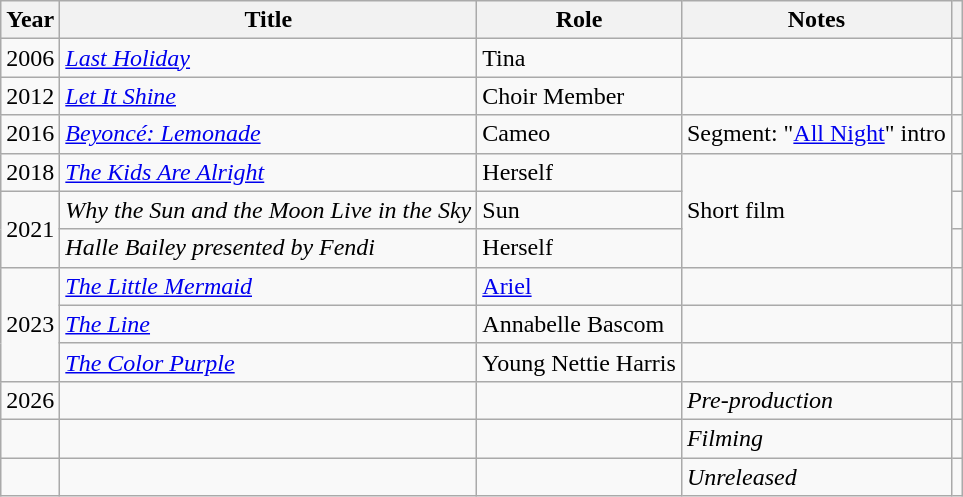<table class="wikitable sortable">
<tr>
<th scope="col">Year</th>
<th scope="col">Title</th>
<th scope="col">Role</th>
<th scope="col" class="unsortable">Notes</th>
<th scope="col" class="unsortable"></th>
</tr>
<tr>
<td>2006</td>
<td><em><a href='#'>Last Holiday</a></em></td>
<td>Tina</td>
<td></td>
<td style="text-align: center;"></td>
</tr>
<tr>
<td>2012</td>
<td><em><a href='#'>Let It Shine</a></em></td>
<td>Choir Member</td>
<td></td>
<td style="text-align: center;"></td>
</tr>
<tr>
<td>2016</td>
<td><em><a href='#'>Beyoncé: Lemonade</a></em></td>
<td>Cameo</td>
<td>Segment: "<a href='#'>All Night</a>" intro</td>
<td style="text-align: center;"></td>
</tr>
<tr>
<td>2018</td>
<td><em><a href='#'>The Kids Are Alright</a></em></td>
<td>Herself</td>
<td rowspan="3">Short film</td>
<td style="text-align: center;"></td>
</tr>
<tr>
<td rowspan="2">2021</td>
<td><em>Why the Sun and the Moon Live in the Sky</em></td>
<td>Sun</td>
<td style="text-align: center;"></td>
</tr>
<tr>
<td><em>Halle Bailey presented by Fendi</em></td>
<td>Herself</td>
<td style="text-align: center;"></td>
</tr>
<tr>
<td rowspan="3">2023</td>
<td><em><a href='#'>The Little Mermaid</a></em></td>
<td><a href='#'>Ariel</a></td>
<td></td>
<td style="text-align: center;"></td>
</tr>
<tr>
<td><em><a href='#'>The Line</a></em></td>
<td>Annabelle Bascom</td>
<td></td>
<td style="text-align: center;"></td>
</tr>
<tr>
<td><em><a href='#'>The Color Purple</a></em></td>
<td>Young Nettie Harris</td>
<td></td>
<td style="text-align: center;"></td>
</tr>
<tr>
<td>2026</td>
<td></td>
<td></td>
<td><em>Pre-production</em></td>
<td style="text-align: center;"></td>
</tr>
<tr>
<td></td>
<td></td>
<td></td>
<td><em>Filming</em></td>
<td style="text-align: center;"></td>
</tr>
<tr>
<td></td>
<td></td>
<td></td>
<td><em>Unreleased</em></td>
<td style="text-align: center;"></td>
</tr>
</table>
